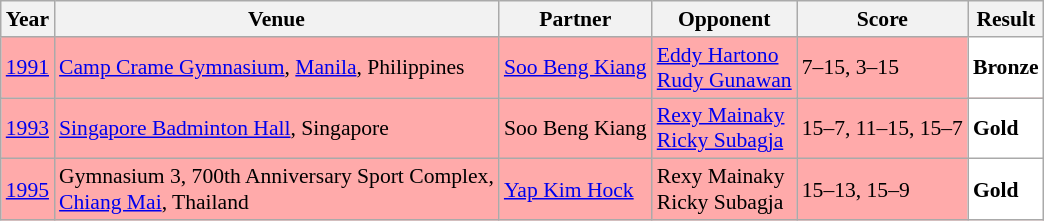<table class="sortable wikitable" style="font-size: 90%;">
<tr>
<th>Year</th>
<th>Venue</th>
<th>Partner</th>
<th>Opponent</th>
<th>Score</th>
<th>Result</th>
</tr>
<tr style="background:#FFAAAA">
<td align="center"><a href='#'>1991</a></td>
<td align="left"><a href='#'>Camp Crame Gymnasium</a>, <a href='#'>Manila</a>, Philippines</td>
<td align="left"> <a href='#'>Soo Beng Kiang</a></td>
<td align="left"> <a href='#'>Eddy Hartono</a><br> <a href='#'>Rudy Gunawan</a></td>
<td align="left">7–15, 3–15</td>
<td style="text-align:left; background:white"> <strong>Bronze</strong></td>
</tr>
<tr style="background:#FFAAAA">
<td align="center"><a href='#'>1993</a></td>
<td align="left"><a href='#'>Singapore Badminton Hall</a>, Singapore</td>
<td align="left"> Soo Beng Kiang</td>
<td align="left"> <a href='#'>Rexy Mainaky</a><br> <a href='#'>Ricky Subagja</a></td>
<td align="left">15–7, 11–15, 15–7</td>
<td style="text-align:left; background:white"> <strong>Gold</strong></td>
</tr>
<tr style="background:#FFAAAA">
<td align="center"><a href='#'>1995</a></td>
<td align="left">Gymnasium 3, 700th Anniversary Sport Complex,<br><a href='#'>Chiang Mai</a>, Thailand</td>
<td align="left"> <a href='#'>Yap Kim Hock</a></td>
<td align="left"> Rexy Mainaky<br> Ricky Subagja</td>
<td align="left">15–13, 15–9</td>
<td style="text-align:left; background:white"> <strong>Gold</strong></td>
</tr>
</table>
